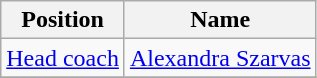<table class="wikitable">
<tr>
<th>Position</th>
<th>Name</th>
</tr>
<tr>
<td><a href='#'>Head coach</a></td>
<td><a href='#'>Alexandra Szarvas</a></td>
</tr>
<tr>
</tr>
</table>
